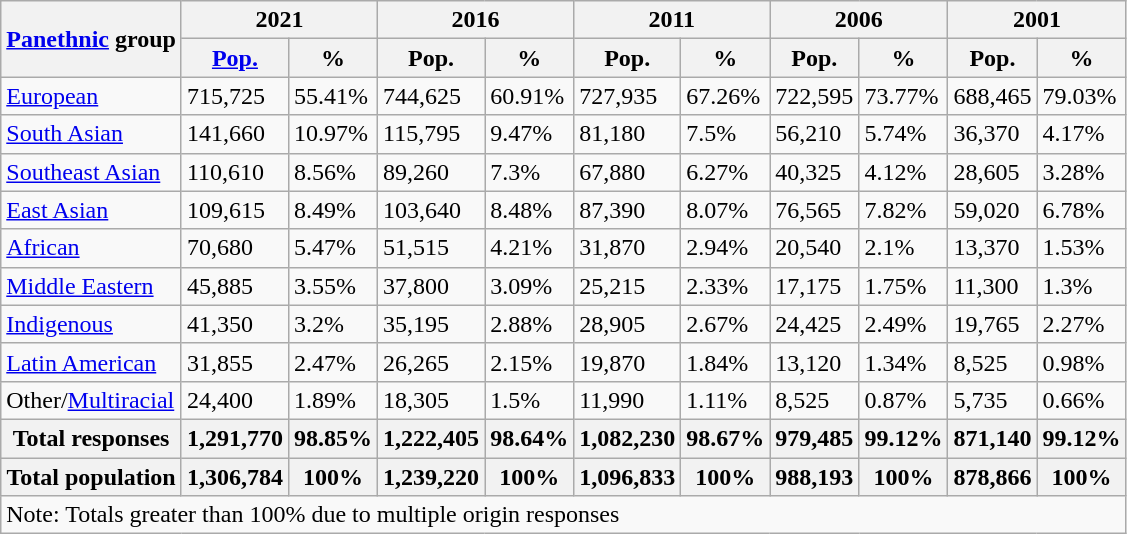<table class="wikitable sortable mw-collapsible">
<tr>
<th rowspan="2"><a href='#'>Panethnic</a> group</th>
<th colspan="2">2021</th>
<th colspan="2">2016</th>
<th colspan="2">2011</th>
<th colspan="2">2006</th>
<th colspan="2">2001</th>
</tr>
<tr>
<th><a href='#'><abbr>Pop.</abbr></a></th>
<th><abbr>%</abbr></th>
<th><abbr>Pop.</abbr></th>
<th><abbr>%</abbr></th>
<th><abbr>Pop.</abbr></th>
<th><abbr>%</abbr></th>
<th><abbr>Pop.</abbr></th>
<th><abbr>%</abbr></th>
<th><abbr>Pop.</abbr></th>
<th><abbr>%</abbr></th>
</tr>
<tr>
<td><a href='#'>European</a></td>
<td>715,725</td>
<td>55.41%</td>
<td>744,625</td>
<td>60.91%</td>
<td>727,935</td>
<td>67.26%</td>
<td>722,595</td>
<td>73.77%</td>
<td>688,465</td>
<td>79.03%</td>
</tr>
<tr>
<td><a href='#'>South Asian</a></td>
<td>141,660</td>
<td>10.97%</td>
<td>115,795</td>
<td>9.47%</td>
<td>81,180</td>
<td>7.5%</td>
<td>56,210</td>
<td>5.74%</td>
<td>36,370</td>
<td>4.17%</td>
</tr>
<tr>
<td><a href='#'>Southeast Asian</a></td>
<td>110,610</td>
<td>8.56%</td>
<td>89,260</td>
<td>7.3%</td>
<td>67,880</td>
<td>6.27%</td>
<td>40,325</td>
<td>4.12%</td>
<td>28,605</td>
<td>3.28%</td>
</tr>
<tr>
<td><a href='#'>East Asian</a></td>
<td>109,615</td>
<td>8.49%</td>
<td>103,640</td>
<td>8.48%</td>
<td>87,390</td>
<td>8.07%</td>
<td>76,565</td>
<td>7.82%</td>
<td>59,020</td>
<td>6.78%</td>
</tr>
<tr>
<td><a href='#'>African</a></td>
<td>70,680</td>
<td>5.47%</td>
<td>51,515</td>
<td>4.21%</td>
<td>31,870</td>
<td>2.94%</td>
<td>20,540</td>
<td>2.1%</td>
<td>13,370</td>
<td>1.53%</td>
</tr>
<tr>
<td><a href='#'>Middle Eastern</a></td>
<td>45,885</td>
<td>3.55%</td>
<td>37,800</td>
<td>3.09%</td>
<td>25,215</td>
<td>2.33%</td>
<td>17,175</td>
<td>1.75%</td>
<td>11,300</td>
<td>1.3%</td>
</tr>
<tr>
<td><a href='#'>Indigenous</a></td>
<td>41,350</td>
<td>3.2%</td>
<td>35,195</td>
<td>2.88%</td>
<td>28,905</td>
<td>2.67%</td>
<td>24,425</td>
<td>2.49%</td>
<td>19,765</td>
<td>2.27%</td>
</tr>
<tr>
<td><a href='#'>Latin American</a></td>
<td>31,855</td>
<td>2.47%</td>
<td>26,265</td>
<td>2.15%</td>
<td>19,870</td>
<td>1.84%</td>
<td>13,120</td>
<td>1.34%</td>
<td>8,525</td>
<td>0.98%</td>
</tr>
<tr>
<td>Other/<a href='#'>Multiracial</a></td>
<td>24,400</td>
<td>1.89%</td>
<td>18,305</td>
<td>1.5%</td>
<td>11,990</td>
<td>1.11%</td>
<td>8,525</td>
<td>0.87%</td>
<td>5,735</td>
<td>0.66%</td>
</tr>
<tr>
<th>Total responses</th>
<th>1,291,770</th>
<th>98.85%</th>
<th>1,222,405</th>
<th>98.64%</th>
<th>1,082,230</th>
<th>98.67%</th>
<th>979,485</th>
<th>99.12%</th>
<th>871,140</th>
<th>99.12%</th>
</tr>
<tr>
<th>Total population</th>
<th>1,306,784</th>
<th>100%</th>
<th>1,239,220</th>
<th>100%</th>
<th>1,096,833</th>
<th>100%</th>
<th>988,193</th>
<th>100%</th>
<th>878,866</th>
<th>100%</th>
</tr>
<tr>
<td colspan="11">Note: Totals greater than 100% due to multiple origin responses</td>
</tr>
</table>
